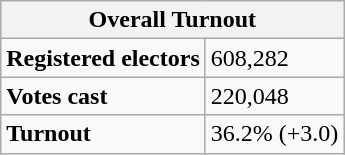<table class="wikitable" border="1">
<tr>
<th colspan="5">Overall Turnout</th>
</tr>
<tr>
<td colspan="2"><strong>Registered electors</strong></td>
<td colspan="3">608,282</td>
</tr>
<tr>
<td colspan="2"><strong>Votes cast</strong></td>
<td colspan="3">220,048</td>
</tr>
<tr>
<td colspan="2"><strong>Turnout</strong></td>
<td colspan="3">36.2% (+3.0)</td>
</tr>
</table>
